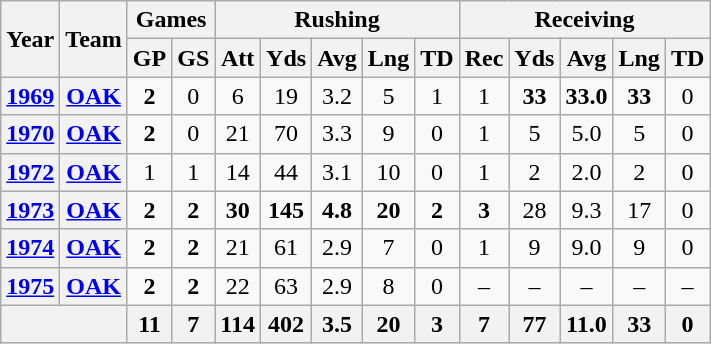<table class="wikitable" style="text-align:center;">
<tr>
<th rowspan="2">Year</th>
<th rowspan="2">Team</th>
<th colspan="2">Games</th>
<th colspan="5">Rushing</th>
<th colspan="5">Receiving</th>
</tr>
<tr>
<th>GP</th>
<th>GS</th>
<th>Att</th>
<th>Yds</th>
<th>Avg</th>
<th>Lng</th>
<th>TD</th>
<th>Rec</th>
<th>Yds</th>
<th>Avg</th>
<th>Lng</th>
<th>TD</th>
</tr>
<tr>
<th><a href='#'>1969</a></th>
<th><a href='#'>OAK</a></th>
<td><strong>2</strong></td>
<td>0</td>
<td>6</td>
<td>19</td>
<td>3.2</td>
<td>5</td>
<td>1</td>
<td>1</td>
<td><strong>33</strong></td>
<td><strong>33.0</strong></td>
<td><strong>33</strong></td>
<td>0</td>
</tr>
<tr>
<th><a href='#'>1970</a></th>
<th><a href='#'>OAK</a></th>
<td><strong>2</strong></td>
<td>0</td>
<td>21</td>
<td>70</td>
<td>3.3</td>
<td>9</td>
<td>0</td>
<td>1</td>
<td>5</td>
<td>5.0</td>
<td>5</td>
<td>0</td>
</tr>
<tr>
<th><a href='#'>1972</a></th>
<th><a href='#'>OAK</a></th>
<td>1</td>
<td>1</td>
<td>14</td>
<td>44</td>
<td>3.1</td>
<td>10</td>
<td>0</td>
<td>1</td>
<td>2</td>
<td>2.0</td>
<td>2</td>
<td>0</td>
</tr>
<tr>
<th><a href='#'>1973</a></th>
<th><a href='#'>OAK</a></th>
<td><strong>2</strong></td>
<td><strong>2</strong></td>
<td><strong>30</strong></td>
<td><strong>145</strong></td>
<td><strong>4.8</strong></td>
<td><strong>20</strong></td>
<td><strong>2</strong></td>
<td><strong>3</strong></td>
<td>28</td>
<td>9.3</td>
<td>17</td>
<td>0</td>
</tr>
<tr>
<th><a href='#'>1974</a></th>
<th><a href='#'>OAK</a></th>
<td><strong>2</strong></td>
<td><strong>2</strong></td>
<td>21</td>
<td>61</td>
<td>2.9</td>
<td>7</td>
<td>0</td>
<td>1</td>
<td>9</td>
<td>9.0</td>
<td>9</td>
<td>0</td>
</tr>
<tr>
<th><a href='#'>1975</a></th>
<th><a href='#'>OAK</a></th>
<td><strong>2</strong></td>
<td><strong>2</strong></td>
<td>22</td>
<td>63</td>
<td>2.9</td>
<td>8</td>
<td>0</td>
<td>–</td>
<td>–</td>
<td>–</td>
<td>–</td>
<td>–</td>
</tr>
<tr>
<th colspan="2"></th>
<th>11</th>
<th>7</th>
<th>114</th>
<th>402</th>
<th>3.5</th>
<th>20</th>
<th>3</th>
<th>7</th>
<th>77</th>
<th>11.0</th>
<th>33</th>
<th>0</th>
</tr>
</table>
